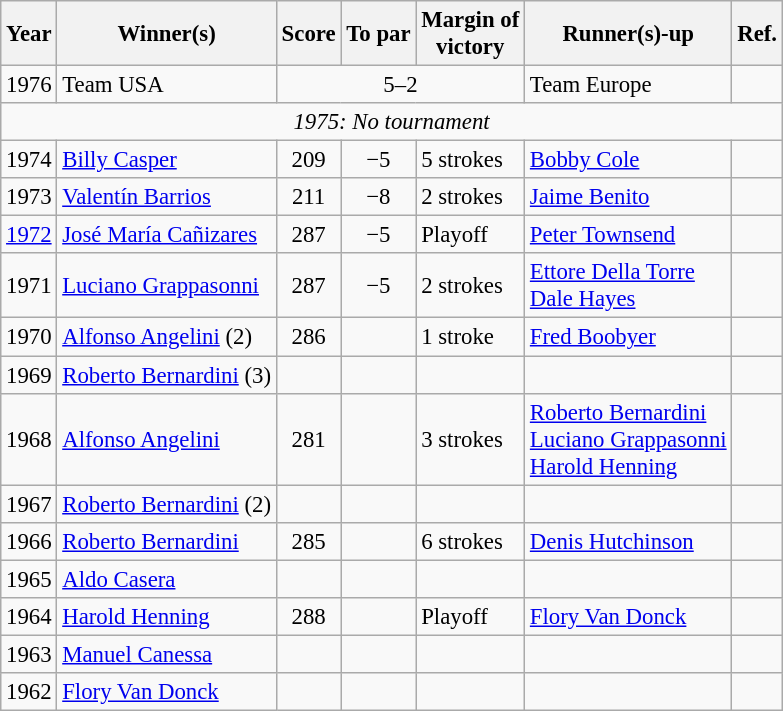<table class="wikitable" style="font-size:95%">
<tr>
<th>Year</th>
<th>Winner(s)</th>
<th>Score</th>
<th>To par</th>
<th>Margin of<br>victory</th>
<th>Runner(s)-up</th>
<th>Ref.</th>
</tr>
<tr>
<td>1976</td>
<td> Team USA</td>
<td colspan=3 align=center>5–2</td>
<td> Team Europe</td>
<td></td>
</tr>
<tr>
<td colspan=7 align=center><em>1975: No tournament</em></td>
</tr>
<tr>
<td>1974</td>
<td> <a href='#'>Billy Casper</a></td>
<td align=center>209</td>
<td align=center>−5</td>
<td>5 strokes</td>
<td> <a href='#'>Bobby Cole</a></td>
<td></td>
</tr>
<tr>
<td>1973</td>
<td> <a href='#'>Valentín Barrios</a></td>
<td align=center>211</td>
<td align=center>−8</td>
<td>2 strokes</td>
<td> <a href='#'>Jaime Benito</a></td>
<td></td>
</tr>
<tr>
<td><a href='#'>1972</a></td>
<td> <a href='#'>José María Cañizares</a></td>
<td align=center>287</td>
<td align=center>−5</td>
<td>Playoff</td>
<td> <a href='#'>Peter Townsend</a></td>
<td></td>
</tr>
<tr>
<td>1971</td>
<td> <a href='#'>Luciano Grappasonni</a></td>
<td align=center>287</td>
<td align=center>−5</td>
<td>2 strokes</td>
<td> <a href='#'>Ettore Della Torre</a><br> <a href='#'>Dale Hayes</a></td>
<td></td>
</tr>
<tr>
<td>1970</td>
<td> <a href='#'>Alfonso Angelini</a> (2)</td>
<td align=center>286</td>
<td align=center></td>
<td>1 stroke</td>
<td> <a href='#'>Fred Boobyer</a></td>
<td></td>
</tr>
<tr>
<td>1969</td>
<td> <a href='#'>Roberto Bernardini</a> (3)</td>
<td align=center></td>
<td align=center></td>
<td></td>
<td></td>
<td></td>
</tr>
<tr>
<td>1968</td>
<td> <a href='#'>Alfonso Angelini</a></td>
<td align=center>281</td>
<td align=center></td>
<td>3 strokes</td>
<td> <a href='#'>Roberto Bernardini</a><br> <a href='#'>Luciano Grappasonni</a><br> <a href='#'>Harold Henning</a></td>
<td></td>
</tr>
<tr>
<td>1967</td>
<td> <a href='#'>Roberto Bernardini</a> (2)</td>
<td align=center></td>
<td align=center></td>
<td></td>
<td></td>
<td></td>
</tr>
<tr>
<td>1966</td>
<td> <a href='#'>Roberto Bernardini</a></td>
<td align=center>285</td>
<td align=center></td>
<td>6 strokes</td>
<td> <a href='#'>Denis Hutchinson</a></td>
<td></td>
</tr>
<tr>
<td>1965</td>
<td> <a href='#'>Aldo Casera</a></td>
<td align=center></td>
<td align=center></td>
<td></td>
<td></td>
<td></td>
</tr>
<tr>
<td>1964</td>
<td> <a href='#'>Harold Henning</a></td>
<td align=center>288</td>
<td align=center></td>
<td>Playoff</td>
<td> <a href='#'>Flory Van Donck</a></td>
<td></td>
</tr>
<tr>
<td>1963</td>
<td> <a href='#'>Manuel Canessa</a></td>
<td align=center></td>
<td align=center></td>
<td></td>
<td></td>
<td></td>
</tr>
<tr>
<td>1962</td>
<td> <a href='#'>Flory Van Donck</a></td>
<td align=center></td>
<td align=center></td>
<td></td>
<td></td>
<td></td>
</tr>
</table>
